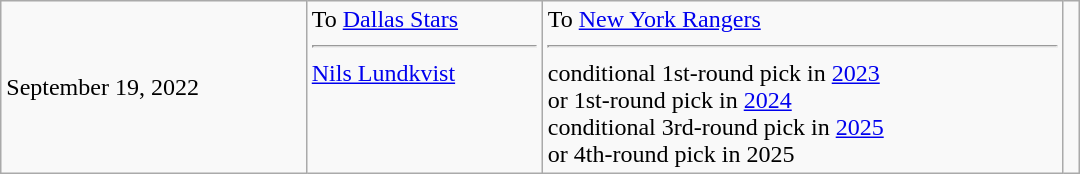<table cellspacing=0 class="wikitable" style="border:1px solid #999999; width:720px;">
<tr>
<td>September 19, 2022</td>
<td valign="top">To <a href='#'>Dallas Stars</a><hr><a href='#'>Nils Lundkvist</a></td>
<td valign="top">To <a href='#'>New York Rangers</a><hr><span>conditional</span> 1st-round pick in <a href='#'>2023</a><br>or  1st-round pick in <a href='#'>2024</a><br><span>conditional</span> 3rd-round pick in <a href='#'>2025</a><br>or  4th-round pick in 2025</td>
<td></td>
</tr>
</table>
